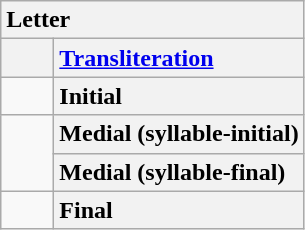<table class="wikitable" style="text-align: center; display: inline-table;">
<tr>
<th colspan="2" style="text-align: left">Letter</th>
</tr>
<tr>
<th style="min-width: 1.75em"></th>
<th style="text-align: left"><a href='#'>Transliteration</a></th>
</tr>
<tr>
<td></td>
<th style="text-align: left">Initial</th>
</tr>
<tr>
<td rowspan="2"></td>
<th style="text-align: left">Medial (syllable-initial)</th>
</tr>
<tr>
<th style="text-align: left">Medial (syllable-final)</th>
</tr>
<tr>
<td></td>
<th style="text-align: left">Final</th>
</tr>
</table>
